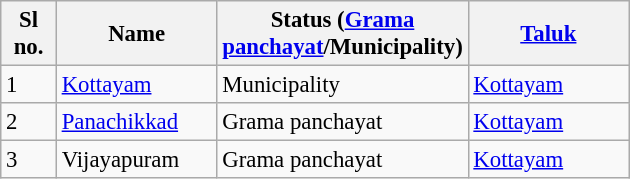<table class="wikitable sortable" style="font-size: 95%;">
<tr>
<th width="30px">Sl no.</th>
<th width="100px">Name</th>
<th width="130px">Status (<a href='#'>Grama panchayat</a>/Municipality)</th>
<th width="100px"><a href='#'>Taluk</a></th>
</tr>
<tr>
<td>1</td>
<td><a href='#'>Kottayam</a></td>
<td>Municipality</td>
<td><a href='#'>Kottayam</a></td>
</tr>
<tr>
<td>2</td>
<td><a href='#'>Panachikkad</a></td>
<td>Grama panchayat</td>
<td><a href='#'>Kottayam</a></td>
</tr>
<tr>
<td>3</td>
<td>Vijayapuram</td>
<td>Grama panchayat</td>
<td><a href='#'>Kottayam</a></td>
</tr>
</table>
